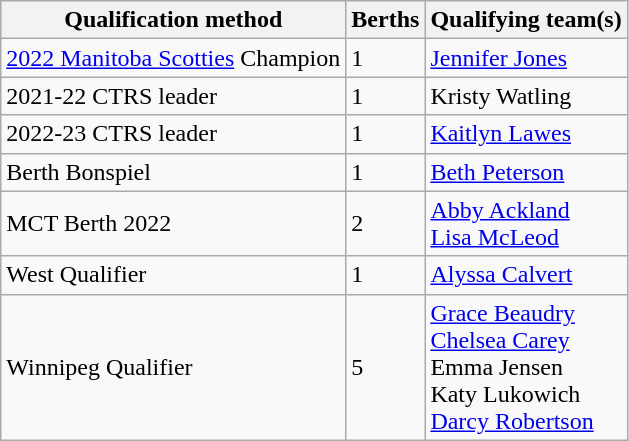<table class="wikitable">
<tr>
<th scope="col">Qualification method</th>
<th scope="col">Berths</th>
<th scope="col">Qualifying team(s)</th>
</tr>
<tr>
<td><a href='#'>2022 Manitoba Scotties</a> Champion</td>
<td>1</td>
<td><a href='#'>Jennifer Jones</a></td>
</tr>
<tr>
<td>2021-22 CTRS leader</td>
<td>1</td>
<td>Kristy Watling</td>
</tr>
<tr>
<td>2022-23 CTRS leader</td>
<td>1</td>
<td><a href='#'>Kaitlyn Lawes</a></td>
</tr>
<tr>
<td>Berth Bonspiel</td>
<td>1</td>
<td><a href='#'>Beth Peterson</a></td>
</tr>
<tr>
<td>MCT Berth 2022</td>
<td>2</td>
<td><a href='#'>Abby Ackland</a> <br> <a href='#'>Lisa McLeod</a></td>
</tr>
<tr>
<td>West Qualifier</td>
<td>1</td>
<td><a href='#'>Alyssa Calvert</a></td>
</tr>
<tr>
<td>Winnipeg Qualifier</td>
<td>5</td>
<td><a href='#'>Grace Beaudry</a> <br> <a href='#'>Chelsea Carey</a> <br> Emma Jensen <br> Katy Lukowich <br> <a href='#'>Darcy Robertson</a></td>
</tr>
</table>
